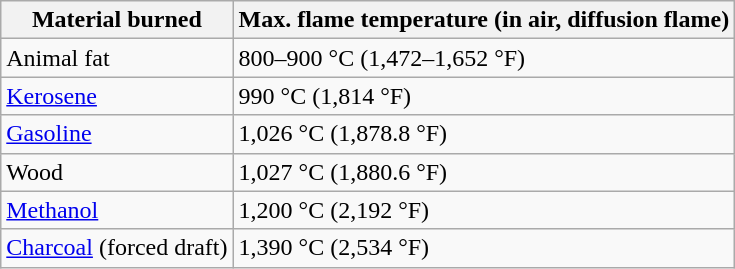<table class="wikitable">
<tr>
<th>Material burned</th>
<th>Max. flame temperature (in air, diffusion flame)</th>
</tr>
<tr>
<td>Animal fat</td>
<td>800–900 °C (1,472–1,652 °F)</td>
</tr>
<tr>
<td><a href='#'>Kerosene</a></td>
<td>990 °C (1,814 °F)</td>
</tr>
<tr>
<td><a href='#'>Gasoline</a></td>
<td>1,026 °C (1,878.8 °F)</td>
</tr>
<tr>
<td>Wood</td>
<td>1,027 °C (1,880.6 °F)</td>
</tr>
<tr>
<td><a href='#'>Methanol</a></td>
<td>1,200 °C (2,192 °F)</td>
</tr>
<tr>
<td><a href='#'>Charcoal</a> (forced draft)</td>
<td>1,390 °C (2,534 °F)</td>
</tr>
</table>
